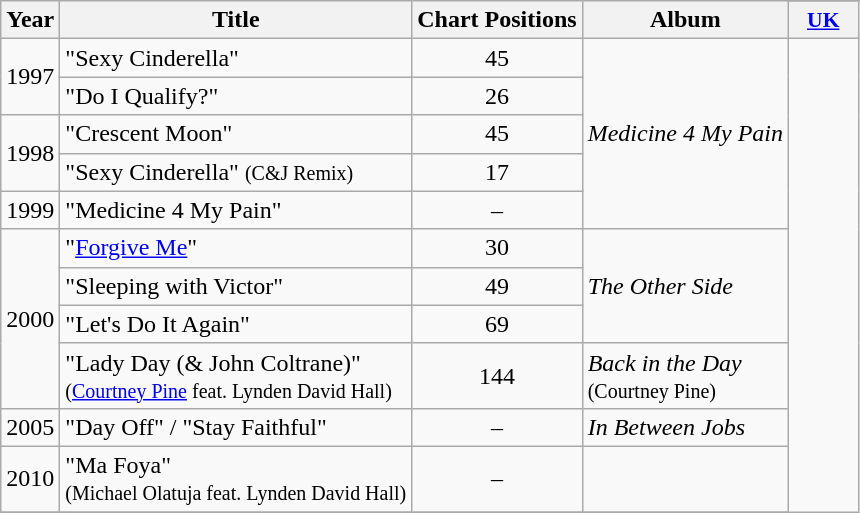<table class="wikitable">
<tr>
<th rowspan="2">Year</th>
<th rowspan="2">Title</th>
<th rowspan="2">Chart Positions</th>
<th rowspan="2">Album</th>
</tr>
<tr>
<th scope="col" style="width:2.75em; font-size:90%;"><a href='#'>UK</a><br></th>
</tr>
<tr>
<td rowspan="2">1997</td>
<td>"Sexy Cinderella"</td>
<td align="center">45</td>
<td rowspan="5"><em>Medicine 4 My Pain</em></td>
</tr>
<tr>
<td>"Do I Qualify?"</td>
<td align="center">26</td>
</tr>
<tr>
<td rowspan="2">1998</td>
<td>"Crescent Moon"</td>
<td align="center">45</td>
</tr>
<tr>
<td>"Sexy Cinderella" <small>(C&J Remix)</small></td>
<td align="center">17</td>
</tr>
<tr>
<td>1999</td>
<td>"Medicine 4 My Pain"</td>
<td align="center">–</td>
</tr>
<tr>
<td rowspan="4">2000</td>
<td>"<a href='#'>Forgive Me</a>"</td>
<td align="center">30</td>
<td rowspan="3"><em>The Other Side</em></td>
</tr>
<tr>
<td>"Sleeping with Victor"</td>
<td align="center">49</td>
</tr>
<tr>
<td>"Let's Do It Again"</td>
<td align="center">69</td>
</tr>
<tr>
<td>"Lady Day (& John Coltrane)"<br><small>(<a href='#'>Courtney Pine</a> feat. Lynden David Hall)</small></td>
<td align="center">144</td>
<td><em>Back in the Day</em><br><small>(Courtney Pine)</small></td>
</tr>
<tr>
<td>2005</td>
<td>"Day Off" / "Stay Faithful"</td>
<td align="center">–</td>
<td><em>In Between Jobs</em></td>
</tr>
<tr>
<td>2010</td>
<td>"Ma Foya"<br><small>(Michael Olatuja feat. Lynden David Hall)</small></td>
<td align="center">–</td>
<td></td>
</tr>
<tr>
</tr>
</table>
